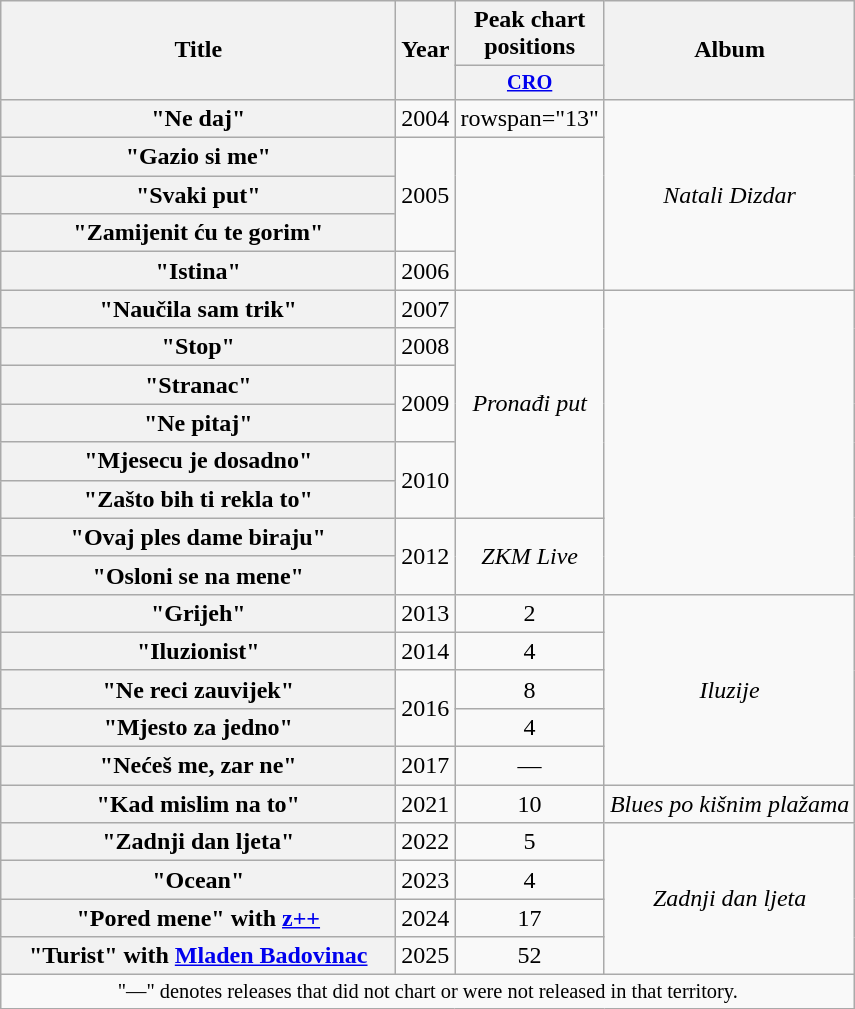<table class="wikitable plainrowheaders" style="text-align:center;">
<tr>
<th scope="col" rowspan="2" style="width:16em;">Title</th>
<th scope="col" rowspan="2" style="width:1em;">Year</th>
<th scope="col" colspan="1">Peak chart positions</th>
<th scope="col" rowspan="2">Album</th>
</tr>
<tr>
<th scope="col" style="width:3em;font-size:85%;"><a href='#'>CRO</a><br></th>
</tr>
<tr>
<th scope="row">"Ne daj"</th>
<td>2004</td>
<td>rowspan="13" </td>
<td rowspan="5"><em>Natali Dizdar</em></td>
</tr>
<tr>
<th scope="row">"Gazio si me"</th>
<td rowspan="3">2005</td>
</tr>
<tr>
<th scope="row">"Svaki put"</th>
</tr>
<tr>
<th scope="row">"Zamijenit ću te gorim"</th>
</tr>
<tr>
<th scope="row">"Istina"</th>
<td>2006</td>
</tr>
<tr>
<th scope="row">"Naučila sam trik"</th>
<td>2007</td>
<td rowspan="6"><em>Pronađi put</em></td>
</tr>
<tr>
<th scope="row">"Stop"</th>
<td>2008</td>
</tr>
<tr>
<th scope="row">"Stranac"</th>
<td rowspan="2">2009</td>
</tr>
<tr>
<th scope="row">"Ne pitaj"</th>
</tr>
<tr>
<th scope="row">"Mjesecu je dosadno"</th>
<td rowspan="2">2010</td>
</tr>
<tr>
<th scope="row">"Zašto bih ti rekla to"</th>
</tr>
<tr>
<th scope="row">"Ovaj ples dame biraju"</th>
<td rowspan="2">2012</td>
<td rowspan="2"><em>ZKM Live</em></td>
</tr>
<tr>
<th scope="row">"Osloni se na mene"</th>
</tr>
<tr>
<th scope="row">"Grijeh"</th>
<td>2013</td>
<td>2</td>
<td rowspan="5"><em>Iluzije</em></td>
</tr>
<tr>
<th scope="row">"Iluzionist"</th>
<td>2014</td>
<td>4</td>
</tr>
<tr>
<th scope="row">"Ne reci zauvijek"</th>
<td rowspan="2">2016</td>
<td>8</td>
</tr>
<tr>
<th scope="row">"Mjesto za jedno"</th>
<td>4</td>
</tr>
<tr>
<th scope="row">"Nećeš me, zar ne"</th>
<td>2017</td>
<td>—</td>
</tr>
<tr>
<th scope="row">"Kad mislim na to"</th>
<td>2021</td>
<td>10</td>
<td><em>Blues po kišnim plažama</em></td>
</tr>
<tr>
<th scope="row">"Zadnji dan ljeta"</th>
<td>2022</td>
<td>5</td>
<td rowspan="4"><em>Zadnji dan ljeta</em></td>
</tr>
<tr>
<th scope="row">"Ocean"</th>
<td>2023</td>
<td>4</td>
</tr>
<tr>
<th scope="row">"Pored mene" with <a href='#'>z++</a></th>
<td>2024</td>
<td>17</td>
</tr>
<tr>
<th scope="row">"Turist" with <a href='#'>Mladen Badovinac</a></th>
<td>2025</td>
<td>52</td>
</tr>
<tr>
<td colspan="22" style="text-align:center; font-size:85%;">"—" denotes releases that did not chart or were not released in that territory.</td>
</tr>
</table>
